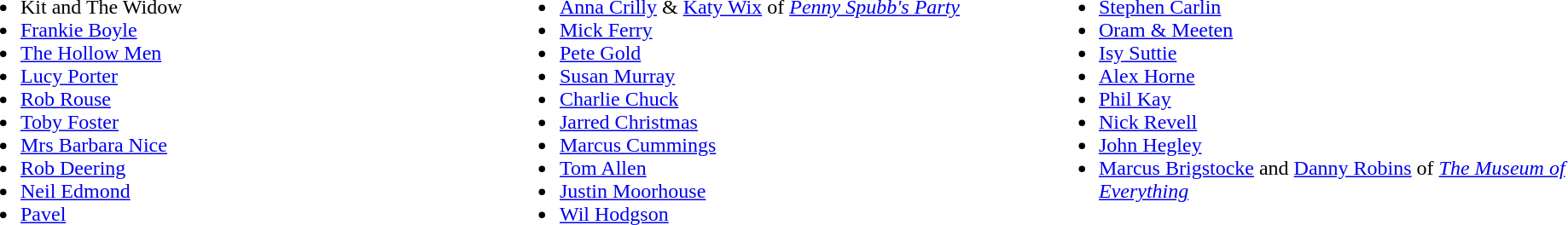<table cellspacing="0" cellpadding="0" style="width:100%;">
<tr valign=top>
<td style="width:33%;"><br><ul><li>Kit and The Widow</li><li><a href='#'>Frankie Boyle</a></li><li><a href='#'>The Hollow Men</a></li><li><a href='#'>Lucy Porter</a></li><li><a href='#'>Rob Rouse</a></li><li><a href='#'>Toby Foster</a></li><li><a href='#'>Mrs Barbara Nice</a></li><li><a href='#'>Rob Deering</a></li><li><a href='#'>Neil Edmond</a></li><li><a href='#'>Pavel</a></li></ul></td>
<td style="width:33%;"><br><ul><li><a href='#'>Anna Crilly</a> & <a href='#'>Katy Wix</a> of <em><a href='#'>Penny Spubb's Party</a></em></li><li><a href='#'>Mick Ferry</a></li><li><a href='#'>Pete Gold</a></li><li><a href='#'>Susan Murray</a></li><li><a href='#'>Charlie Chuck</a></li><li><a href='#'>Jarred Christmas</a></li><li><a href='#'>Marcus Cummings</a></li><li><a href='#'>Tom Allen</a></li><li><a href='#'>Justin Moorhouse</a></li><li><a href='#'>Wil Hodgson</a></li></ul></td>
<td style="width:33%;"><br><ul><li><a href='#'>Stephen Carlin</a></li><li><a href='#'>Oram & Meeten</a></li><li><a href='#'>Isy Suttie</a></li><li><a href='#'>Alex Horne</a></li><li><a href='#'>Phil Kay</a></li><li><a href='#'>Nick Revell</a></li><li><a href='#'>John Hegley</a></li><li><a href='#'>Marcus Brigstocke</a> and <a href='#'>Danny Robins</a> of <em><a href='#'>The Museum of Everything</a></em></li></ul></td>
</tr>
</table>
